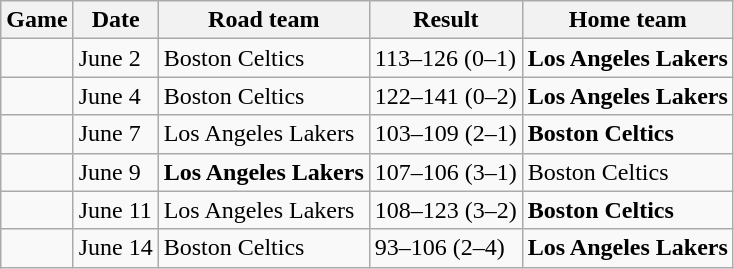<table class="wikitable">
<tr>
<th>Game</th>
<th>Date</th>
<th>Road team</th>
<th>Result</th>
<th>Home team</th>
</tr>
<tr>
<td></td>
<td>June 2</td>
<td>Boston Celtics</td>
<td>113–126 (0–1)</td>
<td><strong>Los Angeles Lakers</strong></td>
</tr>
<tr>
<td></td>
<td>June 4</td>
<td>Boston Celtics</td>
<td>122–141 (0–2)</td>
<td><strong>Los Angeles Lakers</strong></td>
</tr>
<tr>
<td></td>
<td>June 7</td>
<td>Los Angeles Lakers</td>
<td>103–109 (2–1)</td>
<td><strong>Boston Celtics</strong></td>
</tr>
<tr>
<td></td>
<td>June 9</td>
<td><strong>Los Angeles Lakers</strong></td>
<td>107–106 (3–1)</td>
<td>Boston Celtics</td>
</tr>
<tr>
<td></td>
<td>June 11</td>
<td>Los Angeles Lakers</td>
<td>108–123 (3–2)</td>
<td><strong>Boston Celtics</strong></td>
</tr>
<tr>
<td></td>
<td>June 14</td>
<td>Boston Celtics</td>
<td>93–106 (2–4)</td>
<td><strong>Los Angeles Lakers</strong></td>
</tr>
</table>
